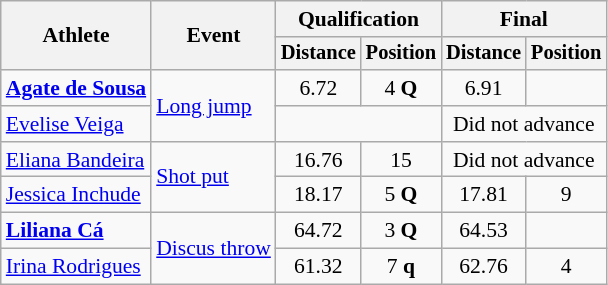<table class=wikitable style=font-size:90%>
<tr>
<th rowspan=2>Athlete</th>
<th rowspan=2>Event</th>
<th colspan=2>Qualification</th>
<th colspan=2>Final</th>
</tr>
<tr style=font-size:95%>
<th>Distance</th>
<th>Position</th>
<th>Distance</th>
<th>Position</th>
</tr>
<tr align=center>
<td align=left><strong><a href='#'>Agate de Sousa</a></strong></td>
<td align=left rowspan=2><a href='#'>Long jump</a></td>
<td>6.72</td>
<td>4 <strong>Q</strong></td>
<td>6.91 </td>
<td></td>
</tr>
<tr align=center>
<td align=left><a href='#'>Evelise Veiga</a></td>
<td colspan=2></td>
<td colspan=2>Did not advance</td>
</tr>
<tr align=center>
<td align=left><a href='#'>Eliana Bandeira</a></td>
<td align=left rowspan=2><a href='#'>Shot put</a></td>
<td>16.76</td>
<td>15</td>
<td colspan=2>Did not advance</td>
</tr>
<tr align=center>
<td align=left><a href='#'>Jessica Inchude</a></td>
<td>18.17</td>
<td>5 <strong>Q</strong></td>
<td>17.81</td>
<td>9</td>
</tr>
<tr align=center>
<td align=left><strong><a href='#'>Liliana Cá</a></strong></td>
<td align=left rowspan=2><a href='#'>Discus throw</a></td>
<td>64.72 </td>
<td>3 <strong>Q</strong></td>
<td>64.53</td>
<td></td>
</tr>
<tr align=center>
<td align=left><a href='#'>Irina Rodrigues</a></td>
<td>61.32</td>
<td>7 <strong>q</strong></td>
<td>62.76</td>
<td>4</td>
</tr>
</table>
